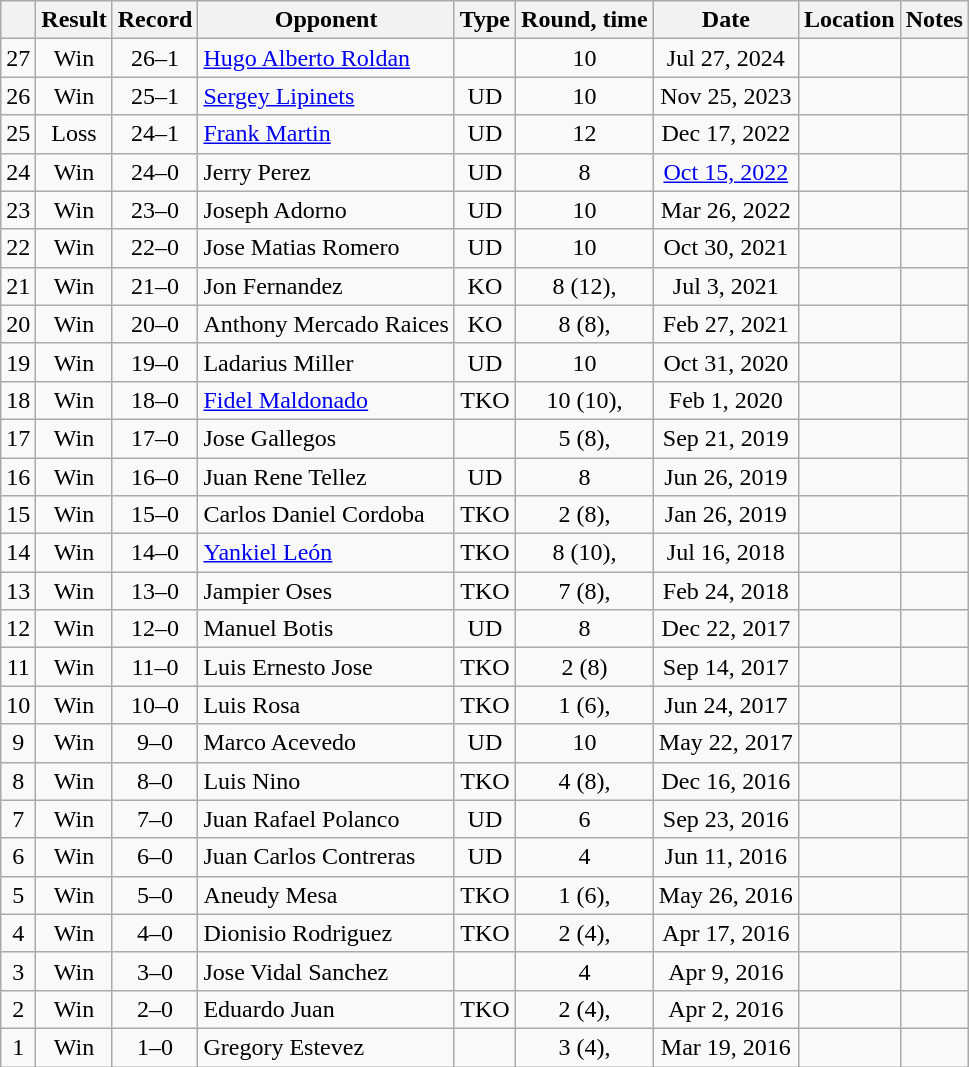<table class="wikitable" style="text-align:center">
<tr>
<th></th>
<th>Result</th>
<th>Record</th>
<th>Opponent</th>
<th>Type</th>
<th>Round, time</th>
<th>Date</th>
<th>Location</th>
<th>Notes</th>
</tr>
<tr>
<td>27</td>
<td>Win</td>
<td>26–1</td>
<td style="text-align:left;"><a href='#'>Hugo Alberto Roldan</a></td>
<td></td>
<td>10</td>
<td>Jul 27, 2024</td>
<td style="text-align:left;"></td>
</tr>
<tr>
<td>26</td>
<td>Win</td>
<td>25–1</td>
<td style="text-align:left;"> <a href='#'>Sergey Lipinets</a></td>
<td>UD</td>
<td>10</td>
<td>Nov 25, 2023</td>
<td style="text-align:left;"> </td>
<td></td>
</tr>
<tr>
<td>25</td>
<td>Loss</td>
<td>24–1</td>
<td style="text-align:left;"> <a href='#'>Frank Martin</a></td>
<td>UD</td>
<td>12</td>
<td>Dec 17, 2022</td>
<td style="text-align:left;"> </td>
<td></td>
</tr>
<tr>
<td>24</td>
<td>Win</td>
<td>24–0</td>
<td style="text-align:left;"> Jerry Perez</td>
<td>UD</td>
<td>8</td>
<td><a href='#'>Oct 15, 2022</a></td>
<td style="text-align:left;"> </td>
<td></td>
</tr>
<tr>
<td>23</td>
<td>Win</td>
<td>23–0</td>
<td style="text-align:left;"> Joseph Adorno</td>
<td>UD</td>
<td>10</td>
<td>Mar 26, 2022</td>
<td style="text-align:left;"> </td>
<td></td>
</tr>
<tr>
<td>22</td>
<td>Win</td>
<td>22–0</td>
<td style="text-align:left;"> Jose Matias Romero</td>
<td>UD</td>
<td>10</td>
<td>Oct 30, 2021</td>
<td style="text-align:left;"> </td>
<td></td>
</tr>
<tr>
<td>21</td>
<td>Win</td>
<td>21–0</td>
<td style="text-align:left;"> Jon Fernandez</td>
<td>KO</td>
<td>8 (12), </td>
<td>Jul 3, 2021</td>
<td style="text-align:left;"> </td>
<td></td>
</tr>
<tr>
<td>20</td>
<td>Win</td>
<td>20–0</td>
<td style="text-align:left;"> Anthony Mercado Raices</td>
<td>KO</td>
<td>8 (8), </td>
<td>Feb 27, 2021</td>
<td style="text-align:left;"> </td>
<td></td>
</tr>
<tr>
<td>19</td>
<td>Win</td>
<td>19–0</td>
<td style="text-align:left;"> Ladarius Miller</td>
<td>UD</td>
<td>10</td>
<td>Oct 31, 2020</td>
<td style="text-align:left;"> </td>
<td style="text-align:left;"></td>
</tr>
<tr>
<td>18</td>
<td>Win</td>
<td>18–0</td>
<td style="text-align:left;"> <a href='#'>Fidel Maldonado</a></td>
<td>TKO</td>
<td>10 (10), </td>
<td>Feb 1, 2020</td>
<td style="text-align:left;"> </td>
<td style="text-align:left;"></td>
</tr>
<tr>
<td>17</td>
<td>Win</td>
<td>17–0</td>
<td style="text-align:left;"> Jose Gallegos</td>
<td></td>
<td>5 (8), </td>
<td>Sep 21, 2019</td>
<td style="text-align:left;"> </td>
<td></td>
</tr>
<tr>
<td>16</td>
<td>Win</td>
<td>16–0</td>
<td style="text-align:left;"> Juan Rene Tellez</td>
<td>UD</td>
<td>8</td>
<td>Jun 26, 2019</td>
<td style="text-align:left;"> </td>
<td></td>
</tr>
<tr>
<td>15</td>
<td>Win</td>
<td>15–0</td>
<td style="text-align:left;"> Carlos Daniel Cordoba</td>
<td>TKO</td>
<td>2 (8), </td>
<td>Jan 26, 2019</td>
<td style="text-align:left;"> </td>
<td></td>
</tr>
<tr>
<td>14</td>
<td>Win</td>
<td>14–0</td>
<td style="text-align:left;"> <a href='#'>Yankiel León</a></td>
<td>TKO</td>
<td>8 (10), </td>
<td>Jul 16, 2018</td>
<td style="text-align:left;"> </td>
<td></td>
</tr>
<tr>
<td>13</td>
<td>Win</td>
<td>13–0</td>
<td style="text-align:left;"> Jampier Oses</td>
<td>TKO</td>
<td>7 (8), </td>
<td>Feb 24, 2018</td>
<td style="text-align:left;"> </td>
<td></td>
</tr>
<tr>
<td>12</td>
<td>Win</td>
<td>12–0</td>
<td style="text-align:left;"> Manuel Botis</td>
<td>UD</td>
<td>8</td>
<td>Dec 22, 2017</td>
<td style="text-align:left;"> </td>
<td></td>
</tr>
<tr>
<td>11</td>
<td>Win</td>
<td>11–0</td>
<td style="text-align:left;"> Luis Ernesto Jose</td>
<td>TKO</td>
<td>2 (8)</td>
<td>Sep 14, 2017</td>
<td style="text-align:left;"> </td>
<td></td>
</tr>
<tr>
<td>10</td>
<td>Win</td>
<td>10–0</td>
<td style="text-align:left;"> Luis Rosa</td>
<td>TKO</td>
<td>1 (6), </td>
<td>Jun 24, 2017</td>
<td style="text-align:left;"> </td>
<td></td>
</tr>
<tr>
<td>9</td>
<td>Win</td>
<td>9–0</td>
<td style="text-align:left;"> Marco Acevedo</td>
<td>UD</td>
<td>10</td>
<td>May 22, 2017</td>
<td style="text-align:left;"> </td>
<td></td>
</tr>
<tr>
<td>8</td>
<td>Win</td>
<td>8–0</td>
<td style="text-align:left;"> Luis Nino</td>
<td>TKO</td>
<td>4 (8), </td>
<td>Dec 16, 2016</td>
<td style="text-align:left;"> </td>
<td></td>
</tr>
<tr>
<td>7</td>
<td>Win</td>
<td>7–0</td>
<td style="text-align:left;"> Juan Rafael Polanco</td>
<td>UD</td>
<td>6</td>
<td>Sep 23, 2016</td>
<td style="text-align:left;"> </td>
<td></td>
</tr>
<tr>
<td>6</td>
<td>Win</td>
<td>6–0</td>
<td style="text-align:left;"> Juan Carlos Contreras</td>
<td>UD</td>
<td>4</td>
<td>Jun 11, 2016</td>
<td style="text-align:left;"> </td>
<td></td>
</tr>
<tr>
<td>5</td>
<td>Win</td>
<td>5–0</td>
<td style="text-align:left;"> Aneudy Mesa</td>
<td>TKO</td>
<td>1 (6), </td>
<td>May 26, 2016</td>
<td style="text-align:left;"> </td>
<td></td>
</tr>
<tr>
<td>4</td>
<td>Win</td>
<td>4–0</td>
<td style="text-align:left;"> Dionisio Rodriguez</td>
<td>TKO</td>
<td>2 (4), </td>
<td>Apr 17, 2016</td>
<td style="text-align:left;"> </td>
<td></td>
</tr>
<tr>
<td>3</td>
<td>Win</td>
<td>3–0</td>
<td style="text-align:left;"> Jose Vidal Sanchez</td>
<td></td>
<td>4</td>
<td>Apr 9, 2016</td>
<td style="text-align:left;"> </td>
<td></td>
</tr>
<tr>
<td>2</td>
<td>Win</td>
<td>2–0</td>
<td style="text-align:left;"> Eduardo Juan</td>
<td>TKO</td>
<td>2 (4), </td>
<td>Apr 2, 2016</td>
<td style="text-align:left;"> </td>
<td></td>
</tr>
<tr>
<td>1</td>
<td>Win</td>
<td>1–0</td>
<td style="text-align:left;"> Gregory Estevez</td>
<td></td>
<td>3 (4), </td>
<td>Mar 19, 2016</td>
<td style="text-align:left;"> </td>
<td></td>
</tr>
</table>
